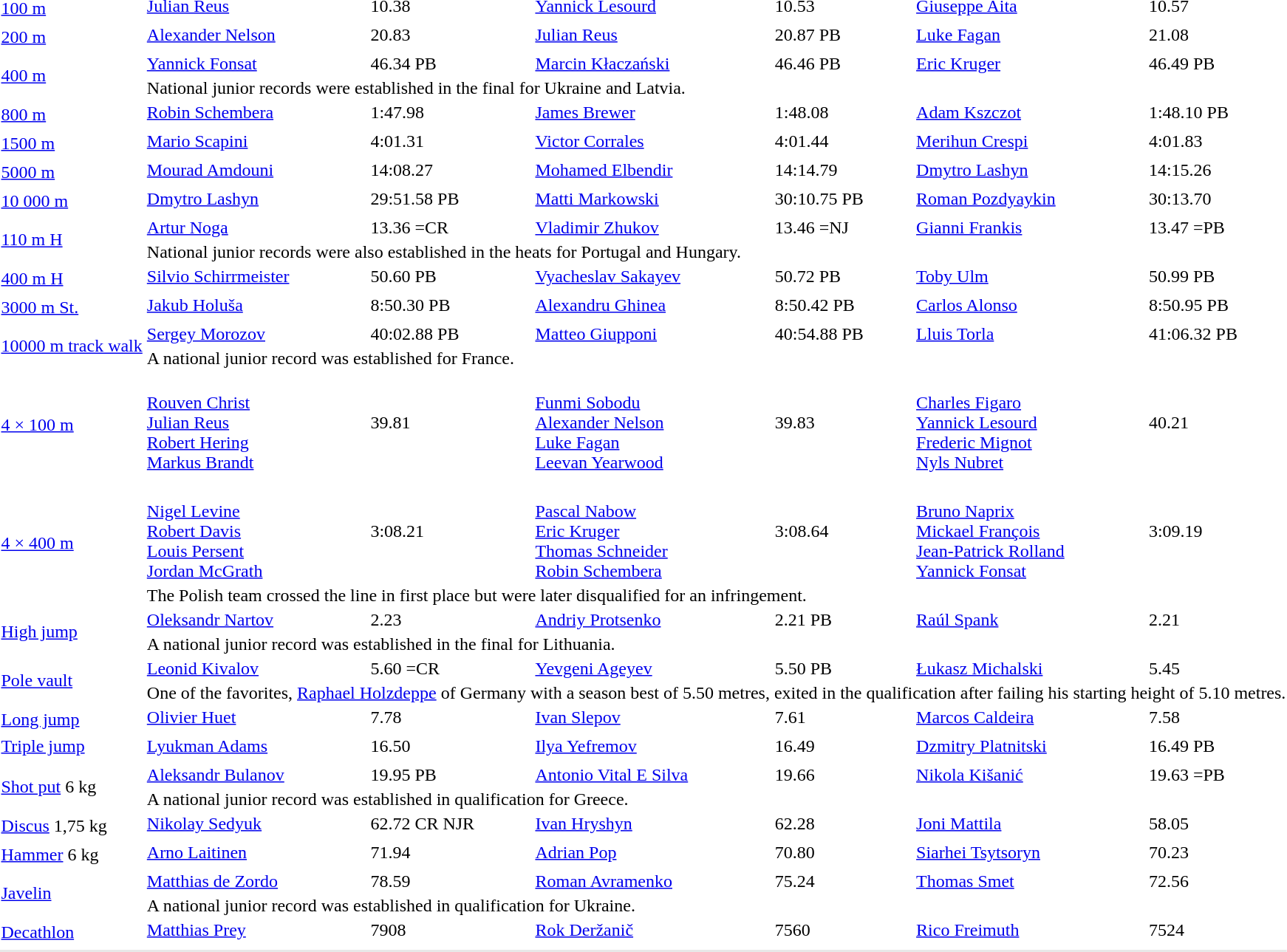<table>
<tr>
<td rowspan=2><a href='#'>100 m</a></td>
<td><a href='#'>Julian Reus</a><br></td>
<td>10.38</td>
<td><a href='#'>Yannick Lesourd</a><br></td>
<td>10.53</td>
<td><a href='#'>Giuseppe Aita</a><br></td>
<td>10.57</td>
</tr>
<tr>
<td colspan=6></td>
</tr>
<tr>
<td rowspan=2><a href='#'>200 m</a></td>
<td><a href='#'>Alexander Nelson</a><br></td>
<td>20.83</td>
<td><a href='#'>Julian Reus</a><br></td>
<td>20.87 PB</td>
<td><a href='#'>Luke Fagan</a><br></td>
<td>21.08</td>
</tr>
<tr>
<td colspan=6></td>
</tr>
<tr>
<td rowspan=2><a href='#'>400 m</a></td>
<td><a href='#'>Yannick Fonsat</a><br></td>
<td>46.34 PB</td>
<td><a href='#'>Marcin Kłaczański</a><br></td>
<td>46.46 PB</td>
<td><a href='#'>Eric Kruger</a><br></td>
<td>46.49 PB</td>
</tr>
<tr>
<td colspan=6>National junior records were established in the final for Ukraine and Latvia.</td>
</tr>
<tr>
<td rowspan=2><a href='#'>800 m</a></td>
<td><a href='#'>Robin Schembera</a><br></td>
<td>1:47.98</td>
<td><a href='#'>James Brewer</a><br></td>
<td>1:48.08</td>
<td><a href='#'>Adam Kszczot</a><br></td>
<td>1:48.10 PB</td>
</tr>
<tr>
<td colspan=6></td>
</tr>
<tr>
<td rowspan=2><a href='#'>1500 m</a></td>
<td><a href='#'>Mario Scapini</a><br></td>
<td>4:01.31</td>
<td><a href='#'>Victor Corrales</a><br></td>
<td>4:01.44</td>
<td><a href='#'>Merihun Crespi</a><br></td>
<td>4:01.83</td>
</tr>
<tr>
<td colspan=6></td>
</tr>
<tr>
<td rowspan=2><a href='#'>5000 m</a></td>
<td><a href='#'>Mourad Amdouni</a><br></td>
<td>14:08.27</td>
<td><a href='#'>Mohamed Elbendir</a><br></td>
<td>14:14.79</td>
<td><a href='#'>Dmytro Lashyn</a><br></td>
<td>14:15.26</td>
</tr>
<tr>
<td colspan=6></td>
</tr>
<tr>
<td rowspan=2><a href='#'>10 000 m</a></td>
<td><a href='#'>Dmytro Lashyn</a><br></td>
<td>29:51.58 PB</td>
<td><a href='#'>Matti Markowski</a><br></td>
<td>30:10.75 PB</td>
<td><a href='#'>Roman Pozdyaykin</a><br></td>
<td>30:13.70</td>
</tr>
<tr>
<td colspan=6></td>
</tr>
<tr>
<td rowspan=2><a href='#'>110 m H</a></td>
<td><a href='#'>Artur Noga</a><br></td>
<td>13.36 =CR</td>
<td><a href='#'>Vladimir Zhukov</a><br></td>
<td>13.46 =NJ</td>
<td><a href='#'>Gianni Frankis</a><br></td>
<td>13.47 =PB</td>
</tr>
<tr>
<td colspan=6>National junior records were also established in the heats for Portugal and Hungary.</td>
</tr>
<tr>
<td rowspan=2><a href='#'>400 m H</a></td>
<td><a href='#'>Silvio Schirrmeister</a><br></td>
<td>50.60 PB</td>
<td><a href='#'>Vyacheslav Sakayev</a><br></td>
<td>50.72 PB</td>
<td><a href='#'>Toby Ulm</a><br></td>
<td>50.99 PB</td>
</tr>
<tr>
<td colspan=6></td>
</tr>
<tr>
<td rowspan=2><a href='#'>3000 m St.</a></td>
<td><a href='#'>Jakub Holuša</a><br></td>
<td>8:50.30 PB</td>
<td><a href='#'>Alexandru Ghinea</a><br></td>
<td>8:50.42 PB</td>
<td><a href='#'>Carlos Alonso</a><br></td>
<td>8:50.95 PB</td>
</tr>
<tr>
<td colspan=6></td>
</tr>
<tr>
<td rowspan=2><a href='#'>10000 m track walk</a></td>
<td><a href='#'>Sergey Morozov</a><br></td>
<td>40:02.88 PB</td>
<td><a href='#'>Matteo Giupponi</a><br></td>
<td>40:54.88 PB</td>
<td><a href='#'>Lluis Torla</a><br></td>
<td>41:06.32 PB</td>
</tr>
<tr>
<td colspan=6>A national junior record was established for France.</td>
</tr>
<tr>
<td rowspan=2><a href='#'>4 × 100 m</a></td>
<td><br><a href='#'>Rouven Christ</a><br><a href='#'>Julian Reus</a><br><a href='#'>Robert Hering</a><br><a href='#'>Markus Brandt</a></td>
<td>39.81</td>
<td><br><a href='#'>Funmi Sobodu</a><br><a href='#'>Alexander Nelson</a><br><a href='#'>Luke Fagan</a><br><a href='#'>Leevan Yearwood</a></td>
<td>39.83</td>
<td><br><a href='#'>Charles Figaro</a><br><a href='#'>Yannick Lesourd</a><br><a href='#'>Frederic Mignot</a><br><a href='#'>Nyls Nubret</a></td>
<td>40.21</td>
</tr>
<tr>
<td colspan=6></td>
</tr>
<tr>
<td rowspan=2><a href='#'>4 × 400 m</a></td>
<td><br><a href='#'>Nigel Levine</a><br><a href='#'>Robert Davis</a><br><a href='#'>Louis Persent</a><br><a href='#'>Jordan McGrath</a></td>
<td>3:08.21</td>
<td><br><a href='#'>Pascal Nabow</a><br><a href='#'>Eric Kruger</a><br><a href='#'>Thomas Schneider</a><br><a href='#'>Robin Schembera</a></td>
<td>3:08.64</td>
<td><br><a href='#'>Bruno Naprix</a><br><a href='#'>Mickael François</a><br><a href='#'>Jean-Patrick Rolland</a><br><a href='#'>Yannick Fonsat</a></td>
<td>3:09.19</td>
</tr>
<tr>
<td colspan=6>The Polish team crossed the line in first place but were later disqualified for an infringement.</td>
</tr>
<tr>
<td rowspan=2><a href='#'>High jump</a></td>
<td><a href='#'>Oleksandr Nartov</a><br></td>
<td>2.23</td>
<td><a href='#'>Andriy Protsenko</a><br></td>
<td>2.21 PB</td>
<td><a href='#'>Raúl Spank</a><br></td>
<td>2.21</td>
</tr>
<tr>
<td colspan=6>A national junior record was established in the final for Lithuania.</td>
</tr>
<tr>
<td rowspan=2><a href='#'>Pole vault</a></td>
<td><a href='#'>Leonid Kivalov</a><br></td>
<td>5.60 =CR</td>
<td><a href='#'>Yevgeni Ageyev</a><br></td>
<td>5.50 PB</td>
<td><a href='#'>Łukasz Michalski</a><br></td>
<td>5.45</td>
</tr>
<tr>
<td colspan=6>One of the favorites, <a href='#'>Raphael Holzdeppe</a> of Germany with a season best of 5.50 metres, exited in the qualification after failing his starting height of 5.10 metres.</td>
</tr>
<tr>
<td rowspan=2><a href='#'>Long jump</a></td>
<td><a href='#'>Olivier Huet</a><br></td>
<td>7.78</td>
<td><a href='#'>Ivan Slepov</a><br></td>
<td>7.61</td>
<td><a href='#'>Marcos Caldeira</a><br></td>
<td>7.58</td>
</tr>
<tr>
<td colspan=6></td>
</tr>
<tr>
<td><a href='#'>Triple jump</a></td>
<td><a href='#'>Lyukman Adams</a><br></td>
<td>16.50</td>
<td><a href='#'>Ilya Yefremov</a><br></td>
<td>16.49</td>
<td><a href='#'>Dzmitry Platnitski</a><br></td>
<td>16.49 PB</td>
</tr>
<tr>
<td colspan=6></td>
</tr>
<tr>
<td rowspan=2><a href='#'>Shot put</a> 6 kg</td>
<td><a href='#'>Aleksandr Bulanov</a><br></td>
<td>19.95 PB</td>
<td><a href='#'>Antonio Vital E Silva</a><br></td>
<td>19.66</td>
<td><a href='#'>Nikola Kišanić</a><br></td>
<td>19.63 =PB</td>
</tr>
<tr>
<td colspan=6>A national junior record was established in qualification for Greece.</td>
</tr>
<tr>
<td rowspan=2><a href='#'>Discus</a> 1,75 kg</td>
<td><a href='#'>Nikolay Sedyuk</a><br></td>
<td>62.72 CR NJR</td>
<td><a href='#'>Ivan Hryshyn</a><br></td>
<td>62.28</td>
<td><a href='#'>Joni Mattila</a><br></td>
<td>58.05</td>
</tr>
<tr>
<td colspan=6></td>
</tr>
<tr>
<td rowspan=2><a href='#'>Hammer</a> 6 kg</td>
<td><a href='#'>Arno Laitinen</a><br></td>
<td>71.94</td>
<td><a href='#'>Adrian Pop</a><br></td>
<td>70.80</td>
<td><a href='#'>Siarhei Tsytsoryn</a><br></td>
<td>70.23</td>
</tr>
<tr>
<td colspan=6></td>
</tr>
<tr>
<td rowspan=2><a href='#'>Javelin</a></td>
<td><a href='#'>Matthias de Zordo</a><br></td>
<td>78.59</td>
<td><a href='#'>Roman Avramenko</a><br></td>
<td>75.24</td>
<td><a href='#'>Thomas Smet</a><br></td>
<td>72.56</td>
</tr>
<tr>
<td colspan=6>A national junior record was established in qualification for Ukraine.</td>
</tr>
<tr>
<td rowspan=2><a href='#'>Decathlon</a></td>
<td><a href='#'>Matthias Prey</a><br></td>
<td>7908</td>
<td><a href='#'>Rok Deržanič</a><br></td>
<td>7560</td>
<td><a href='#'>Rico Freimuth</a><br></td>
<td>7524</td>
</tr>
<tr>
<td colspan=6></td>
</tr>
<tr>
</tr>
<tr bgcolor= e8e8e8>
<td colspan=7></td>
</tr>
</table>
